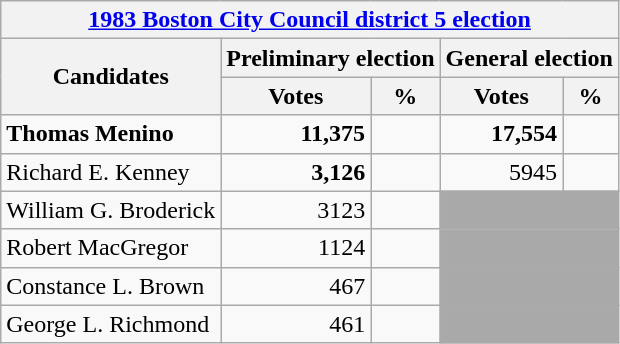<table class=wikitable>
<tr>
<th colspan=5><a href='#'>1983 Boston City Council district 5 election</a></th>
</tr>
<tr>
<th colspan=1 rowspan=2><strong>Candidates</strong></th>
<th colspan=2><strong>Preliminary election</strong></th>
<th colspan=2><strong>General election</strong></th>
</tr>
<tr>
<th>Votes</th>
<th>%</th>
<th>Votes</th>
<th>%</th>
</tr>
<tr>
<td><strong>Thomas Menino</strong></td>
<td align="right"><strong>11,375</strong></td>
<td align="right"><strong></strong></td>
<td align="right"><strong>17,554</strong></td>
<td align="right"><strong></strong></td>
</tr>
<tr>
<td>Richard E. Kenney</td>
<td align="right"><strong>3,126</strong></td>
<td align="right"><strong></strong></td>
<td align="right">5945</td>
<td align="right"></td>
</tr>
<tr>
<td>William G. Broderick</td>
<td align="right">3123</td>
<td align="right"></td>
<td colspan=2 bgcolor=darkgray> </td>
</tr>
<tr>
<td>Robert MacGregor</td>
<td align="right">1124</td>
<td align="right"></td>
<td colspan=2 bgcolor=darkgray> </td>
</tr>
<tr>
<td>Constance L. Brown</td>
<td align="right">467</td>
<td align="right"></td>
<td colspan=2 bgcolor=darkgray> </td>
</tr>
<tr>
<td>George L. Richmond</td>
<td align="right">461</td>
<td align="right"></td>
<td colspan=2 bgcolor=darkgray> </td>
</tr>
</table>
